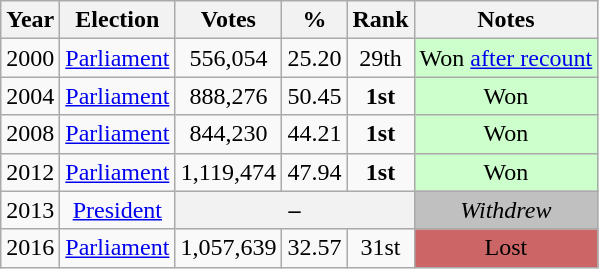<table class="wikitable" style="text-align:center;">
<tr>
<th>Year</th>
<th>Election</th>
<th>Votes</th>
<th>%</th>
<th>Rank</th>
<th>Notes</th>
</tr>
<tr>
<td>2000</td>
<td><a href='#'>Parliament</a></td>
<td>556,054</td>
<td>25.20</td>
<td>29th</td>
<td style="background-color:#CCFFCC">Won <a href='#'>after recount</a></td>
</tr>
<tr>
<td>2004</td>
<td><a href='#'>Parliament</a></td>
<td> 888,276</td>
<td> 50.45</td>
<td><strong>1st</strong></td>
<td style="background-color:#CCFFCC">Won</td>
</tr>
<tr>
<td>2008</td>
<td><a href='#'>Parliament</a></td>
<td> 844,230</td>
<td> 44.21</td>
<td><strong>1st</strong></td>
<td style="background-color:#CCFFCC">Won</td>
</tr>
<tr>
<td>2012</td>
<td><a href='#'>Parliament</a></td>
<td> 1,119,474</td>
<td> 47.94</td>
<td><strong>1st</strong></td>
<td style="background-color:#CCFFCC">Won</td>
</tr>
<tr>
<td>2013</td>
<td><a href='#'>President</a></td>
<th colspan="3">–</th>
<td style="background-color:#C0C0C0"><em>Withdrew</em></td>
</tr>
<tr>
<td>2016</td>
<td><a href='#'>Parliament</a></td>
<td> 1,057,639</td>
<td> 32.57</td>
<td>31st</td>
<td style="background-color:#C66">Lost</td>
</tr>
</table>
